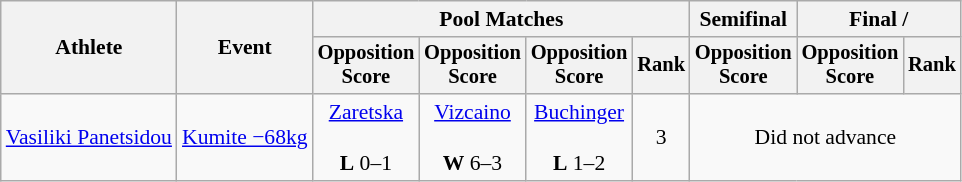<table class="wikitable" style="font-size:90%">
<tr>
<th rowspan=2>Athlete</th>
<th rowspan=2>Event</th>
<th colspan=4>Pool Matches</th>
<th>Semifinal</th>
<th colspan=2>Final / </th>
</tr>
<tr style="font-size:95%">
<th>Opposition<br>Score</th>
<th>Opposition<br>Score</th>
<th>Opposition<br>Score</th>
<th>Rank</th>
<th>Opposition<br>Score</th>
<th>Opposition<br>Score</th>
<th>Rank</th>
</tr>
<tr align=center>
<td align=left><a href='#'>Vasiliki Panetsidou</a></td>
<td align=left><a href='#'>Kumite −68kg</a></td>
<td><a href='#'>Zaretska</a><br><br><strong>L</strong> 0–1</td>
<td><a href='#'>Vizcaino</a><br><br><strong>W</strong> 6–3</td>
<td><a href='#'>Buchinger</a><br><br><strong>L</strong> 1–2</td>
<td>3</td>
<td colspan=3>Did not advance</td>
</tr>
</table>
